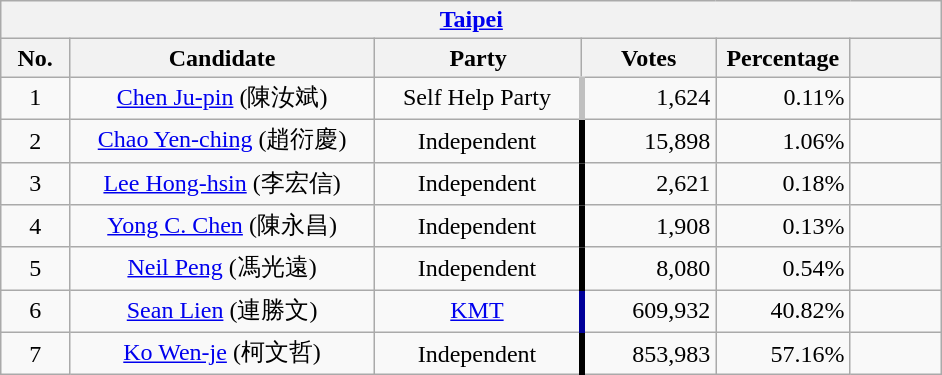<table class="wikitable collapsible" style="text-align:center">
<tr>
<th colspan="7" width=620px><a href='#'>Taipei</a></th>
</tr>
<tr>
<th width=35>No.</th>
<th width=180>Candidate</th>
<th width=120>Party</th>
<th width=75>Votes</th>
<th width=75>Percentage</th>
<th width=49></th>
</tr>
<tr>
<td>1</td>
<td><a href='#'>Chen Ju-pin</a> (陳汝斌)</td>
<td>Self Help Party</td>
<td style="border-left:4px solid #C0C0C0;" align="right">1,624</td>
<td align="right">0.11%</td>
<td align="center"></td>
</tr>
<tr>
<td>2</td>
<td><a href='#'>Chao Yen-ching</a> (趙衍慶)</td>
<td>Independent</td>
<td style="border-left:4px solid #000000;" align="right">15,898</td>
<td align="right">1.06%</td>
<td align="center"></td>
</tr>
<tr>
<td>3</td>
<td><a href='#'>Lee Hong-hsin</a> (李宏信)</td>
<td>Independent</td>
<td style="border-left:4px solid #000000;" align="right">2,621</td>
<td align="right">0.18%</td>
<td align="center"></td>
</tr>
<tr>
<td>4</td>
<td><a href='#'>Yong C. Chen</a> (陳永昌)</td>
<td>Independent</td>
<td style="border-left:4px solid #000000;" align="right">1,908</td>
<td align="right">0.13%</td>
<td align="center"></td>
</tr>
<tr>
<td>5</td>
<td><a href='#'>Neil Peng</a> (馮光遠)</td>
<td>Independent</td>
<td style="border-left:4px solid #000000;" align="right">8,080</td>
<td align="right">0.54%</td>
<td align="center"></td>
</tr>
<tr>
<td>6</td>
<td><a href='#'>Sean Lien</a> (連勝文)</td>
<td><a href='#'>KMT</a></td>
<td style="border-left:4px solid #000099;" align="right">609,932</td>
<td align="right">40.82%</td>
<td align="center"></td>
</tr>
<tr>
<td>7</td>
<td><a href='#'>Ko Wen-je</a> (柯文哲)</td>
<td>Independent</td>
<td style="border-left:4px solid #000000;" align="right">853,983</td>
<td align="right">57.16%</td>
<td><div></div></td>
</tr>
</table>
